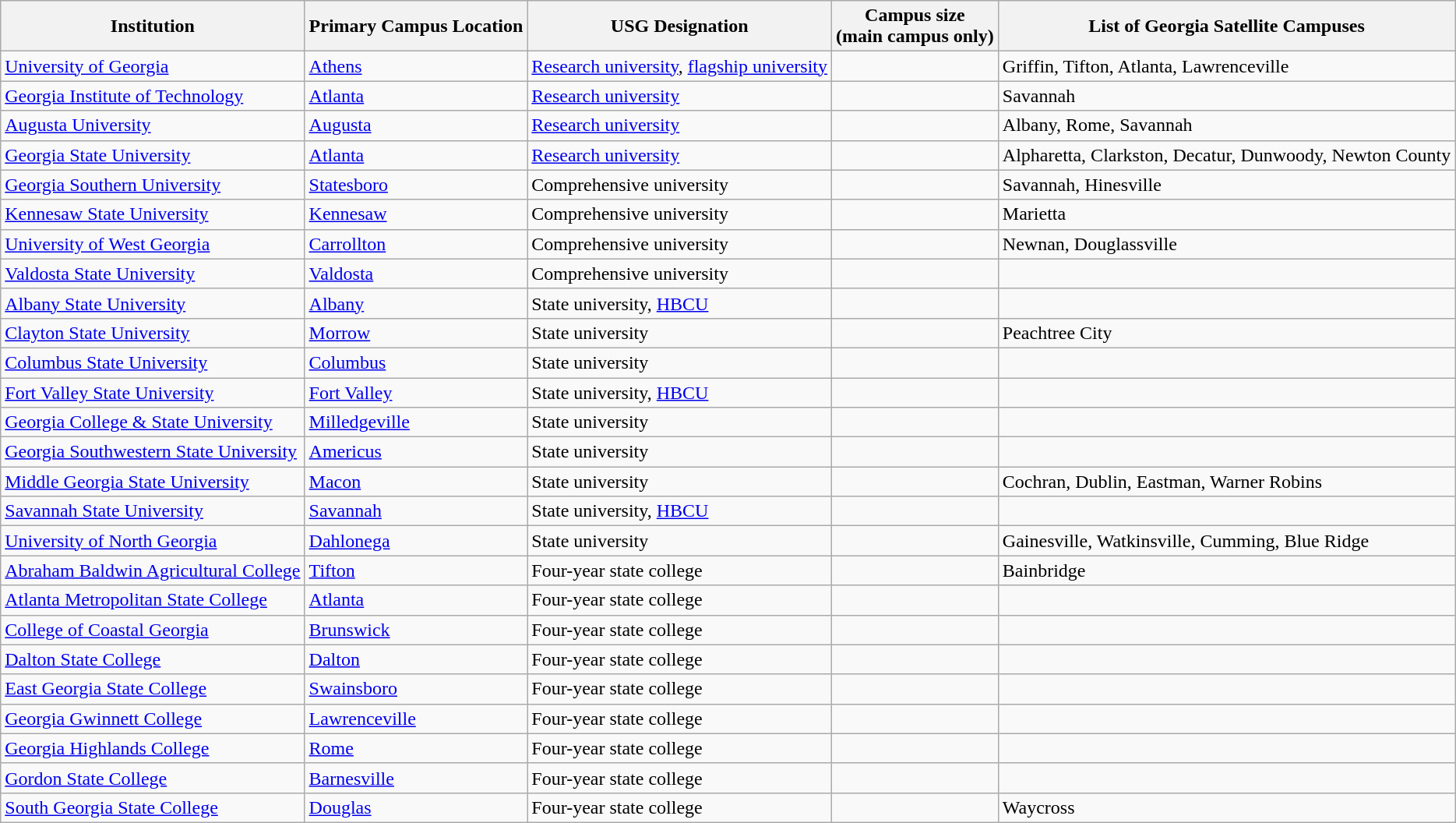<table class="wikitable sortable">
<tr>
<th>Institution</th>
<th>Primary Campus Location</th>
<th>USG Designation</th>
<th data-sort-type="number">Campus size <br>(main campus only)</th>
<th data-sort-type="number">List of Georgia Satellite Campuses </th>
</tr>
<tr>
<td><a href='#'>University of Georgia</a></td>
<td><a href='#'>Athens</a></td>
<td><a href='#'>Research university</a>, <a href='#'>flagship university</a></td>
<td></td>
<td>Griffin, Tifton, Atlanta, Lawrenceville</td>
</tr>
<tr>
<td><a href='#'>Georgia Institute of Technology</a></td>
<td><a href='#'>Atlanta</a></td>
<td><a href='#'>Research university</a></td>
<td></td>
<td>Savannah</td>
</tr>
<tr>
<td><a href='#'>Augusta University</a></td>
<td><a href='#'>Augusta</a></td>
<td><a href='#'>Research university</a></td>
<td></td>
<td>Albany, Rome, Savannah</td>
</tr>
<tr>
<td><a href='#'>Georgia State University</a></td>
<td><a href='#'>Atlanta</a></td>
<td><a href='#'>Research university</a></td>
<td></td>
<td>Alpharetta, Clarkston, Decatur, Dunwoody, Newton County</td>
</tr>
<tr>
<td><a href='#'>Georgia Southern University</a></td>
<td><a href='#'>Statesboro</a></td>
<td>Comprehensive university</td>
<td></td>
<td>Savannah, Hinesville</td>
</tr>
<tr>
<td><a href='#'>Kennesaw State University</a></td>
<td><a href='#'>Kennesaw</a></td>
<td>Comprehensive university</td>
<td></td>
<td>Marietta</td>
</tr>
<tr>
<td><a href='#'>University of West Georgia</a></td>
<td><a href='#'>Carrollton</a></td>
<td>Comprehensive university</td>
<td></td>
<td>Newnan, Douglassville</td>
</tr>
<tr>
<td><a href='#'>Valdosta State University</a></td>
<td><a href='#'>Valdosta</a></td>
<td>Comprehensive university</td>
<td></td>
<td></td>
</tr>
<tr>
<td><a href='#'>Albany State University</a></td>
<td><a href='#'>Albany</a></td>
<td>State university, <a href='#'>HBCU</a></td>
<td></td>
<td></td>
</tr>
<tr>
<td><a href='#'>Clayton State University</a></td>
<td><a href='#'>Morrow</a></td>
<td>State university</td>
<td></td>
<td>Peachtree City</td>
</tr>
<tr>
<td><a href='#'>Columbus State University</a></td>
<td><a href='#'>Columbus</a></td>
<td>State university</td>
<td></td>
<td></td>
</tr>
<tr>
<td><a href='#'>Fort Valley State University</a></td>
<td><a href='#'>Fort Valley</a></td>
<td>State university, <a href='#'>HBCU</a></td>
<td></td>
<td></td>
</tr>
<tr>
<td><a href='#'>Georgia College & State University</a></td>
<td><a href='#'>Milledgeville</a></td>
<td>State university</td>
<td></td>
<td></td>
</tr>
<tr>
<td><a href='#'>Georgia Southwestern State University</a></td>
<td><a href='#'>Americus</a></td>
<td>State university</td>
<td></td>
<td></td>
</tr>
<tr>
<td><a href='#'>Middle Georgia State University</a></td>
<td><a href='#'>Macon</a></td>
<td>State university</td>
<td></td>
<td>Cochran, Dublin, Eastman, Warner Robins</td>
</tr>
<tr>
<td><a href='#'>Savannah State University</a></td>
<td><a href='#'>Savannah</a></td>
<td>State university, <a href='#'>HBCU</a></td>
<td></td>
<td></td>
</tr>
<tr>
<td><a href='#'>University of North Georgia</a></td>
<td><a href='#'>Dahlonega</a></td>
<td>State university</td>
<td></td>
<td>Gainesville, Watkinsville, Cumming, Blue Ridge</td>
</tr>
<tr>
<td><a href='#'>Abraham Baldwin Agricultural College</a></td>
<td><a href='#'>Tifton</a></td>
<td>Four-year state college</td>
<td></td>
<td>Bainbridge</td>
</tr>
<tr>
<td><a href='#'>Atlanta Metropolitan State College</a></td>
<td><a href='#'>Atlanta</a></td>
<td>Four-year state college</td>
<td></td>
<td></td>
</tr>
<tr>
<td><a href='#'>College of Coastal Georgia</a></td>
<td><a href='#'>Brunswick</a></td>
<td>Four-year state college</td>
<td></td>
<td></td>
</tr>
<tr>
<td><a href='#'>Dalton State College</a></td>
<td><a href='#'>Dalton</a></td>
<td>Four-year state college</td>
<td></td>
<td></td>
</tr>
<tr>
<td><a href='#'>East Georgia State College</a></td>
<td><a href='#'>Swainsboro</a></td>
<td>Four-year state college</td>
<td></td>
<td></td>
</tr>
<tr>
<td><a href='#'>Georgia Gwinnett College</a></td>
<td><a href='#'>Lawrenceville</a></td>
<td>Four-year state college</td>
<td></td>
<td></td>
</tr>
<tr>
<td><a href='#'>Georgia Highlands College</a></td>
<td><a href='#'>Rome</a></td>
<td>Four-year state college</td>
<td></td>
<td></td>
</tr>
<tr>
<td><a href='#'>Gordon State College</a></td>
<td><a href='#'>Barnesville</a></td>
<td>Four-year state college</td>
<td></td>
<td></td>
</tr>
<tr>
<td><a href='#'>South Georgia State College</a></td>
<td><a href='#'>Douglas</a></td>
<td>Four-year state college</td>
<td></td>
<td>Waycross</td>
</tr>
</table>
